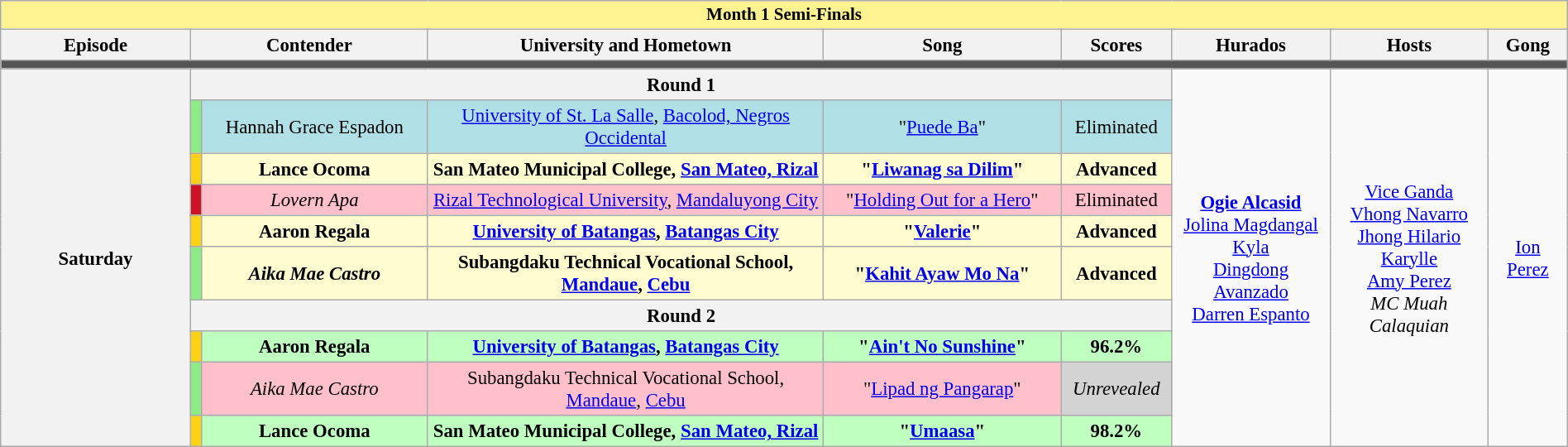<table class="wikitable mw-collapsible mw-collapsed" style="width:100%; text-align:center; font-size:95%;">
<tr>
<th colspan="9" style="background-color:#fff291;font-size:14px">Month 1 Semi-Finals</th>
</tr>
<tr>
<th width="12%">Episode</th>
<th colspan="2" width="15%">Contender</th>
<th width="25%">University and Hometown</th>
<th width="15%">Song</th>
<th width="7%">Scores</th>
<th width="10%">Hurados</th>
<th width="10%">Hosts</th>
<th width="05%">Gong</th>
</tr>
<tr>
<td colspan="9" style="background:#555;"></td>
</tr>
<tr>
<th rowspan="11">Saturday<br></th>
<th colspan="5">Round 1</th>
<td rowspan="13"><strong><a href='#'>Ogie Alcasid</a></strong><br><a href='#'>Jolina Magdangal</a><br><a href='#'>Kyla</a><br><a href='#'>Dingdong Avanzado</a><br><a href='#'>Darren Espanto</a></td>
<td rowspan="13"><a href='#'>Vice Ganda</a><br><a href='#'>Vhong Navarro</a><br><a href='#'>Jhong Hilario</a><br><a href='#'>Karylle</a><br><a href='#'>Amy Perez</a><br><em>MC Muah Calaquian</em></td>
<td rowspan="13"><a href='#'>Ion Perez</a></td>
</tr>
<tr style="background:#B0E0E6;">
<td style="background:#8deb87"></td>
<td>Hannah Grace Espadon</td>
<td><a href='#'>University of St. La Salle</a>, <a href='#'>Bacolod, Negros Occidental</a></td>
<td>"<a href='#'>Puede Ba</a>"</td>
<td>Eliminated</td>
</tr>
<tr style="background:#FFFDD0;">
<td style="background:#FCD116"></td>
<td><strong>Lance Ocoma</strong></td>
<td><strong>San Mateo Municipal College, <a href='#'>San Mateo, Rizal</a></strong></td>
<td><strong>"<a href='#'>Liwanag sa Dilim</a>"</strong></td>
<td><strong>Advanced</strong></td>
</tr>
<tr style="background:pink;">
<td style="background:#CE1126"></td>
<td><em>Lovern Apa</em></td>
<td><a href='#'>Rizal Technological University</a>, <a href='#'>Mandaluyong City</a></td>
<td>"<a href='#'>Holding Out for a Hero</a>"</td>
<td>Eliminated</td>
</tr>
<tr style="background:#FFFDD0;">
<td style="background:#FCD116"></td>
<td><strong> Aaron Regala</strong></td>
<td><strong><a href='#'>University of Batangas</a>, <a href='#'>Batangas City</a></strong></td>
<td><strong>"<a href='#'>Valerie</a>"</strong></td>
<td><strong>Advanced</strong></td>
</tr>
<tr style="background:#FFFDD0;">
<td style="background:#8deb87"></td>
<td><strong><em>Aika Mae Castro</em></strong></td>
<td><strong>Subangdaku Technical Vocational School, <a href='#'>Mandaue</a>, <a href='#'>Cebu</a></strong></td>
<td><strong>"<a href='#'>Kahit Ayaw Mo Na</a>"</strong></td>
<td><strong>Advanced</strong></td>
</tr>
<tr>
<th colspan="5">Round 2</th>
</tr>
<tr style="background:#BFFFC0;">
<td style="background:#FCD116"></td>
<td><strong>Aaron Regala</strong></td>
<td><strong><a href='#'>University of Batangas</a>, <a href='#'>Batangas City</a></strong></td>
<td><strong>"<a href='#'>Ain't No Sunshine</a>"</strong></td>
<td><strong>96.2%</strong></td>
</tr>
<tr style="background:pink">
<td style="background:#8deb87"></td>
<td><em>Aika Mae Castro</em></td>
<td>Subangdaku Technical Vocational School, <a href='#'>Mandaue</a>, <a href='#'>Cebu</a></td>
<td>"<a href='#'>Lipad ng Pangarap</a>"</td>
<td style="background:lightgray;"><em>Unrevealed</em></td>
</tr>
<tr style="background:#BFFFC0;">
<td style="background:#FCD116"></td>
<td><strong>Lance Ocoma</strong></td>
<td><strong>San Mateo Municipal College, <a href='#'>San Mateo, Rizal</a></strong></td>
<td><strong>"<a href='#'>Umaasa</a>"</strong></td>
<td><strong>98.2%</strong></td>
</tr>
</table>
